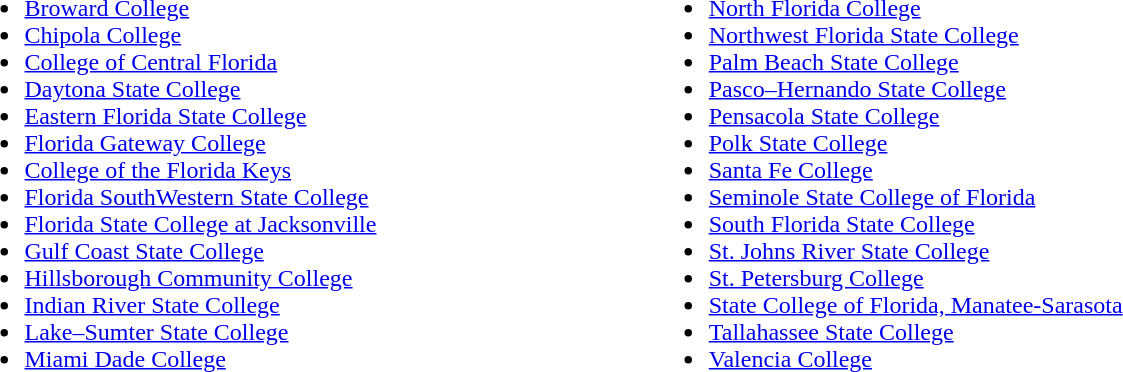<table>
<tr>
<td valign="top" width=35%><br><ul><li><a href='#'>Broward College</a></li><li><a href='#'>Chipola College</a></li><li><a href='#'>College of Central Florida</a></li><li><a href='#'>Daytona State College</a></li><li><a href='#'>Eastern Florida State College</a></li><li><a href='#'>Florida Gateway College</a></li><li><a href='#'>College of the Florida Keys</a></li><li><a href='#'>Florida SouthWestern State College</a></li><li><a href='#'>Florida State College at Jacksonville</a></li><li><a href='#'>Gulf Coast State College</a></li><li><a href='#'>Hillsborough Community College</a></li><li><a href='#'>Indian River State College</a></li><li><a href='#'>Lake–Sumter State College</a></li><li><a href='#'>Miami Dade College</a></li></ul></td>
<td valign="top" width=35%><br><ul><li><a href='#'>North Florida College</a></li><li><a href='#'>Northwest Florida State College</a></li><li><a href='#'>Palm Beach State College</a></li><li><a href='#'>Pasco–Hernando State College</a></li><li><a href='#'>Pensacola State College</a></li><li><a href='#'>Polk State College</a></li><li><a href='#'>Santa Fe College</a></li><li><a href='#'>Seminole State College of Florida</a></li><li><a href='#'>South Florida State College</a></li><li><a href='#'>St. Johns River State College</a></li><li><a href='#'>St. Petersburg College</a></li><li><a href='#'>State College of Florida, Manatee-Sarasota</a></li><li><a href='#'>Tallahassee State College</a></li><li><a href='#'>Valencia College</a></li></ul></td>
</tr>
</table>
